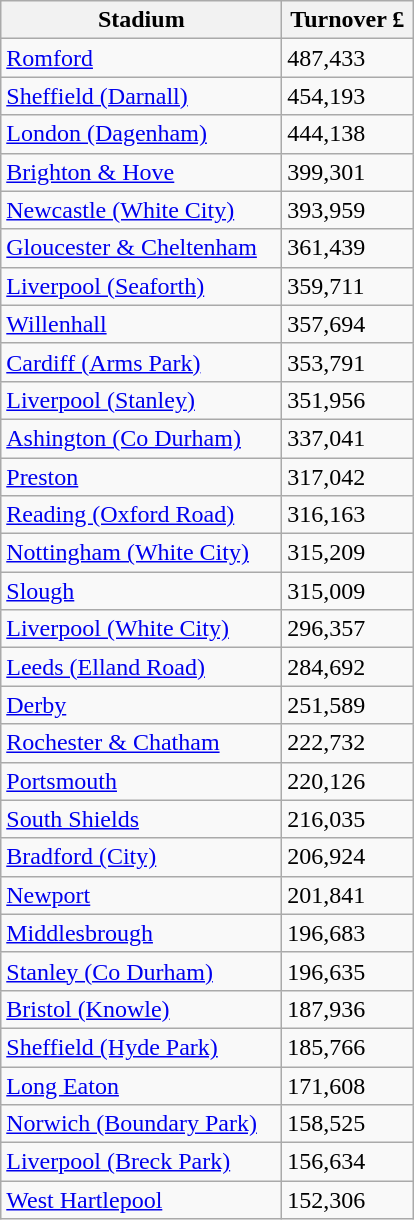<table class="wikitable">
<tr>
<th width=180>Stadium</th>
<th width=80>Turnover £</th>
</tr>
<tr>
<td><a href='#'>Romford</a></td>
<td>487,433</td>
</tr>
<tr>
<td><a href='#'>Sheffield (Darnall)</a></td>
<td>454,193</td>
</tr>
<tr>
<td><a href='#'>London (Dagenham)</a></td>
<td>444,138</td>
</tr>
<tr>
<td><a href='#'>Brighton & Hove</a></td>
<td>399,301</td>
</tr>
<tr>
<td><a href='#'>Newcastle (White City)</a></td>
<td>393,959</td>
</tr>
<tr>
<td><a href='#'>Gloucester & Cheltenham</a></td>
<td>361,439</td>
</tr>
<tr>
<td><a href='#'>Liverpool (Seaforth)</a></td>
<td>359,711</td>
</tr>
<tr>
<td><a href='#'>Willenhall</a></td>
<td>357,694</td>
</tr>
<tr>
<td><a href='#'>Cardiff (Arms Park)</a></td>
<td>353,791</td>
</tr>
<tr>
<td><a href='#'>Liverpool (Stanley)</a></td>
<td>351,956</td>
</tr>
<tr>
<td><a href='#'>Ashington (Co Durham)</a></td>
<td>337,041</td>
</tr>
<tr>
<td><a href='#'>Preston</a></td>
<td>317,042</td>
</tr>
<tr>
<td><a href='#'>Reading (Oxford Road)</a></td>
<td>316,163</td>
</tr>
<tr>
<td><a href='#'>Nottingham (White City)</a></td>
<td>315,209</td>
</tr>
<tr>
<td><a href='#'>Slough</a></td>
<td>315,009</td>
</tr>
<tr>
<td><a href='#'>Liverpool (White City)</a></td>
<td>296,357</td>
</tr>
<tr>
<td><a href='#'>Leeds (Elland Road)</a></td>
<td>284,692</td>
</tr>
<tr>
<td><a href='#'>Derby</a></td>
<td>251,589</td>
</tr>
<tr>
<td><a href='#'>Rochester & Chatham</a></td>
<td>222,732</td>
</tr>
<tr>
<td><a href='#'>Portsmouth</a></td>
<td>220,126</td>
</tr>
<tr>
<td><a href='#'>South Shields</a></td>
<td>216,035</td>
</tr>
<tr>
<td><a href='#'>Bradford (City)</a></td>
<td>206,924</td>
</tr>
<tr>
<td><a href='#'>Newport</a></td>
<td>201,841</td>
</tr>
<tr>
<td><a href='#'>Middlesbrough</a></td>
<td>196,683</td>
</tr>
<tr>
<td><a href='#'>Stanley (Co Durham)</a></td>
<td>196,635</td>
</tr>
<tr>
<td><a href='#'>Bristol (Knowle)</a></td>
<td>187,936</td>
</tr>
<tr>
<td><a href='#'>Sheffield (Hyde Park)</a></td>
<td>185,766</td>
</tr>
<tr>
<td><a href='#'>Long Eaton</a></td>
<td>171,608</td>
</tr>
<tr>
<td><a href='#'>Norwich (Boundary Park)</a></td>
<td>158,525</td>
</tr>
<tr>
<td><a href='#'>Liverpool (Breck Park)</a></td>
<td>156,634</td>
</tr>
<tr>
<td><a href='#'>West Hartlepool</a></td>
<td>152,306</td>
</tr>
</table>
